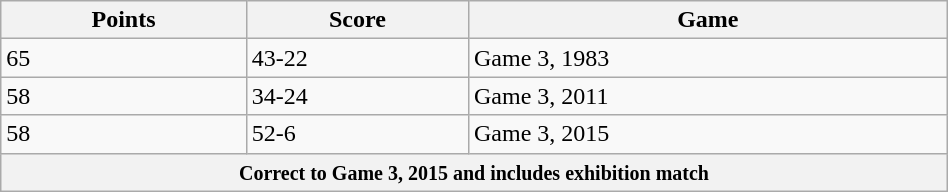<table class="wikitable" width=50%>
<tr>
<th>Points</th>
<th>Score</th>
<th>Game</th>
</tr>
<tr>
<td>65</td>
<td>43-22</td>
<td>Game 3, 1983</td>
</tr>
<tr>
<td>58</td>
<td>34-24</td>
<td>Game 3, 2011</td>
</tr>
<tr>
<td>58</td>
<td>52-6</td>
<td>Game 3, 2015</td>
</tr>
<tr>
<th colspan="4"><small>Correct to Game 3, 2015 and includes exhibition match</small></th>
</tr>
</table>
